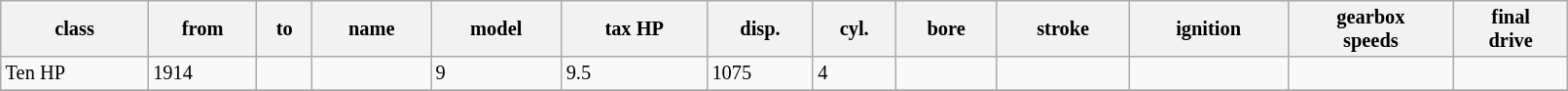<table class="wikitable" style="font-size:85%; width:85%">
<tr>
<th>class</th>
<th>from</th>
<th>to</th>
<th>name</th>
<th>model</th>
<th>tax HP</th>
<th>disp.</th>
<th>cyl.</th>
<th>bore</th>
<th>stroke</th>
<th>ignition</th>
<th>gearbox<br>speeds</th>
<th>final<br>drive</th>
</tr>
<tr>
<td>Ten HP</td>
<td>1914</td>
<td></td>
<td></td>
<td>9</td>
<td>9.5</td>
<td>1075</td>
<td>4</td>
<td></td>
<td></td>
<td></td>
<td></td>
<td></td>
</tr>
<tr>
</tr>
</table>
